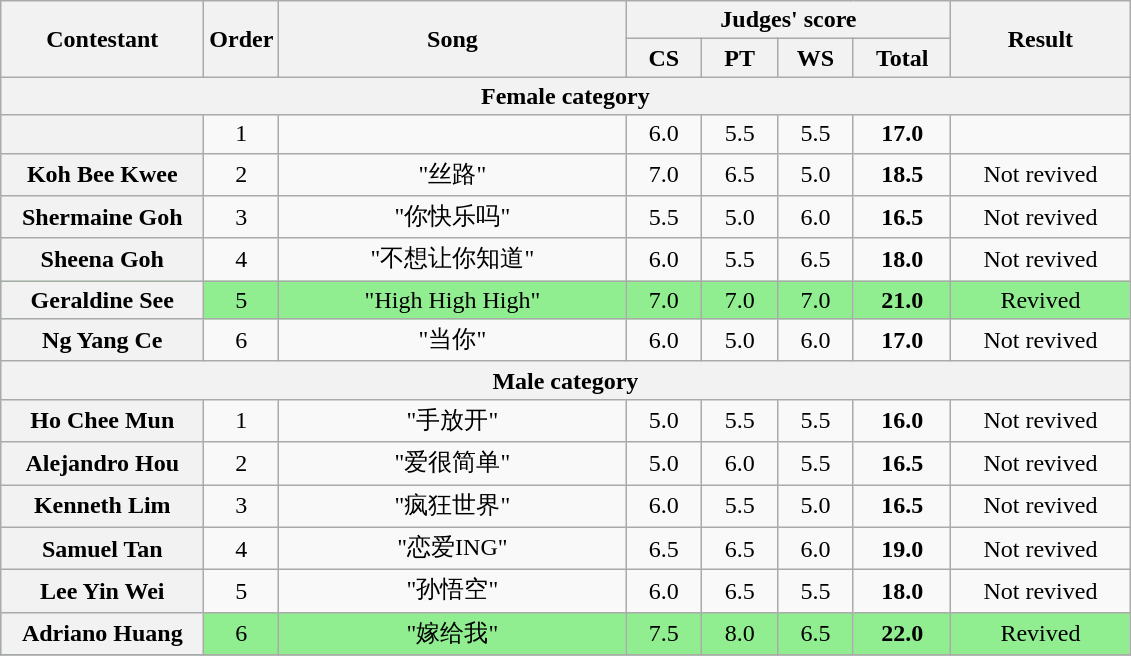<table class="wikitable plainrowheaders" style="text-align:center;">
<tr>
<th rowspan=2 scope="col" style="width:8em;">Contestant</th>
<th rowspan=2 scope="col">Order</th>
<th rowspan=2 scope="col" style="width:14em;">Song</th>
<th colspan=4 scope="col">Judges' score</th>
<th rowspan=2 scope="col" style="width:7em;">Result</th>
</tr>
<tr>
<th style="width:2.7em;">CS</th>
<th style="width:2.7em;">PT</th>
<th style="width:2.7em;">WS</th>
<th style="width:3.6em;">Total</th>
</tr>
<tr>
<th colspan=8>Female category</th>
</tr>
<tr>
<th scope="row"></th>
<td>1</td>
<td></td>
<td>6.0</td>
<td>5.5</td>
<td>5.5</td>
<td><strong>17.0</strong></td>
<td></td>
</tr>
<tr>
<th scope="row">Koh Bee Kwee</th>
<td>2</td>
<td>"丝路"</td>
<td>7.0</td>
<td>6.5</td>
<td>5.0</td>
<td><strong>18.5</strong></td>
<td>Not revived</td>
</tr>
<tr>
<th scope="row">Shermaine Goh</th>
<td>3</td>
<td>"你快乐吗"</td>
<td>5.5</td>
<td>5.0</td>
<td>6.0</td>
<td><strong>16.5</strong></td>
<td>Not revived</td>
</tr>
<tr>
<th scope="row">Sheena Goh</th>
<td>4</td>
<td>"不想让你知道"</td>
<td>6.0</td>
<td>5.5</td>
<td>6.5</td>
<td><strong>18.0</strong></td>
<td>Not revived</td>
</tr>
<tr style="background:lightgreen;">
<th scope="row">Geraldine See</th>
<td>5</td>
<td>"High High High"</td>
<td>7.0</td>
<td>7.0</td>
<td>7.0</td>
<td><strong>21.0</strong></td>
<td>Revived</td>
</tr>
<tr>
<th scope="row">Ng Yang Ce</th>
<td>6</td>
<td>"当你"</td>
<td>6.0</td>
<td>5.0</td>
<td>6.0</td>
<td><strong>17.0</strong></td>
<td>Not revived</td>
</tr>
<tr>
<th colspan=8>Male category</th>
</tr>
<tr>
<th scope="row">Ho Chee Mun</th>
<td>1</td>
<td>"手放开"</td>
<td>5.0</td>
<td>5.5</td>
<td>5.5</td>
<td><strong>16.0</strong></td>
<td>Not revived</td>
</tr>
<tr>
<th scope="row">Alejandro Hou</th>
<td>2</td>
<td>"爱很简单"</td>
<td>5.0</td>
<td>6.0</td>
<td>5.5</td>
<td><strong>16.5</strong></td>
<td>Not revived</td>
</tr>
<tr>
<th scope="row">Kenneth Lim</th>
<td>3</td>
<td>"疯狂世界"</td>
<td>6.0</td>
<td>5.5</td>
<td>5.0</td>
<td><strong>16.5</strong></td>
<td>Not revived</td>
</tr>
<tr>
<th scope="row">Samuel Tan</th>
<td>4</td>
<td>"恋爱ING"</td>
<td>6.5</td>
<td>6.5</td>
<td>6.0</td>
<td><strong>19.0</strong></td>
<td>Not revived</td>
</tr>
<tr>
<th scope="row">Lee Yin Wei</th>
<td>5</td>
<td>"孙悟空"</td>
<td>6.0</td>
<td>6.5</td>
<td>5.5</td>
<td><strong>18.0</strong></td>
<td>Not revived</td>
</tr>
<tr style="background:lightgreen;">
<th scope="row">Adriano Huang</th>
<td>6</td>
<td>"嫁给我"</td>
<td>7.5</td>
<td>8.0</td>
<td>6.5</td>
<td><strong>22.0</strong></td>
<td>Revived</td>
</tr>
<tr>
</tr>
</table>
